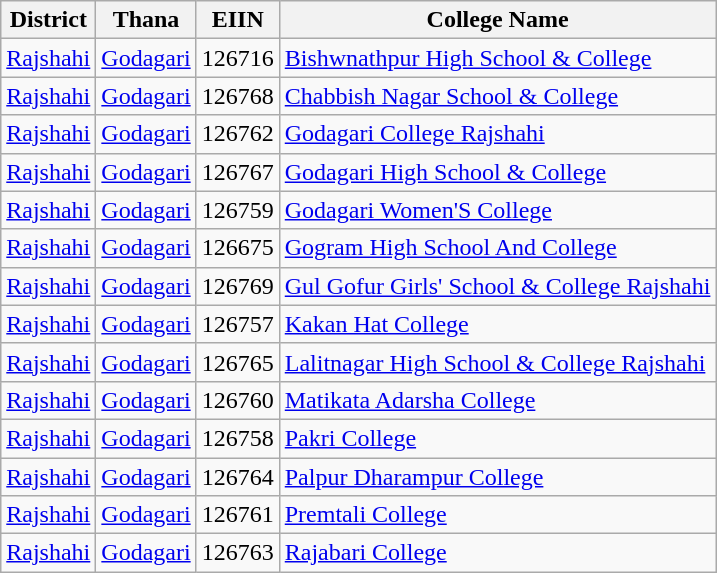<table class="wikitable">
<tr>
<th style="text-align: center;">District</th>
<th style="text-align: center;">Thana</th>
<th style="text-align: center;">EIIN</th>
<th style="text-align: center;">College Name</th>
</tr>
<tr>
<td style="text-align: center;"><a href='#'>Rajshahi</a></td>
<td style="text-align: center;"><a href='#'>Godagari</a></td>
<td style="text-align: center;">126716</td>
<td><a href='#'>Bishwnathpur High School & College</a></td>
</tr>
<tr>
<td style="text-align: center;"><a href='#'>Rajshahi</a></td>
<td style="text-align: center;"><a href='#'>Godagari</a></td>
<td style="text-align: center;">126768</td>
<td><a href='#'>Chabbish Nagar School & College</a></td>
</tr>
<tr>
<td style="text-align: center;"><a href='#'>Rajshahi</a></td>
<td style="text-align: center;"><a href='#'>Godagari</a></td>
<td style="text-align: center;">126762</td>
<td><a href='#'>Godagari College Rajshahi</a></td>
</tr>
<tr>
<td style="text-align: center;"><a href='#'>Rajshahi</a></td>
<td style="text-align: center;"><a href='#'>Godagari</a></td>
<td style="text-align: center;">126767</td>
<td><a href='#'>Godagari High School & College</a></td>
</tr>
<tr>
<td style="text-align: center;"><a href='#'>Rajshahi</a></td>
<td style="text-align: center;"><a href='#'>Godagari</a></td>
<td style="text-align: center;">126759</td>
<td><a href='#'>Godagari Women'S College</a></td>
</tr>
<tr>
<td style="text-align: center;"><a href='#'>Rajshahi</a></td>
<td style="text-align: center;"><a href='#'>Godagari</a></td>
<td style="text-align: center;">126675</td>
<td><a href='#'>Gogram High School And College</a></td>
</tr>
<tr>
<td style="text-align: center;"><a href='#'>Rajshahi</a></td>
<td style="text-align: center;"><a href='#'>Godagari</a></td>
<td style="text-align: center;">126769</td>
<td><a href='#'>Gul Gofur Girls' School & College Rajshahi</a></td>
</tr>
<tr>
<td style="text-align: center;"><a href='#'>Rajshahi</a></td>
<td style="text-align: center;"><a href='#'>Godagari</a></td>
<td style="text-align: center;">126757</td>
<td><a href='#'>Kakan Hat College</a></td>
</tr>
<tr>
<td style="text-align: center;"><a href='#'>Rajshahi</a></td>
<td style="text-align: center;"><a href='#'>Godagari</a></td>
<td style="text-align: center;">126765</td>
<td><a href='#'>Lalitnagar High School & College Rajshahi</a></td>
</tr>
<tr>
<td style="text-align: center;"><a href='#'>Rajshahi</a></td>
<td style="text-align: center;"><a href='#'>Godagari</a></td>
<td style="text-align: center;">126760</td>
<td><a href='#'>Matikata Adarsha College</a></td>
</tr>
<tr>
<td style="text-align: center;"><a href='#'>Rajshahi</a></td>
<td style="text-align: center;"><a href='#'>Godagari</a></td>
<td style="text-align: center;">126758</td>
<td><a href='#'>Pakri College</a></td>
</tr>
<tr>
<td style="text-align: center;"><a href='#'>Rajshahi</a></td>
<td style="text-align: center;"><a href='#'>Godagari</a></td>
<td style="text-align: center;">126764</td>
<td><a href='#'>Palpur Dharampur College</a></td>
</tr>
<tr>
<td style="text-align: center;"><a href='#'>Rajshahi</a></td>
<td style="text-align: center;"><a href='#'>Godagari</a></td>
<td style="text-align: center;">126761</td>
<td><a href='#'>Premtali College</a></td>
</tr>
<tr>
<td style="text-align: center;"><a href='#'>Rajshahi</a></td>
<td style="text-align: center;"><a href='#'>Godagari</a></td>
<td style="text-align: center;">126763</td>
<td><a href='#'>Rajabari College</a></td>
</tr>
</table>
